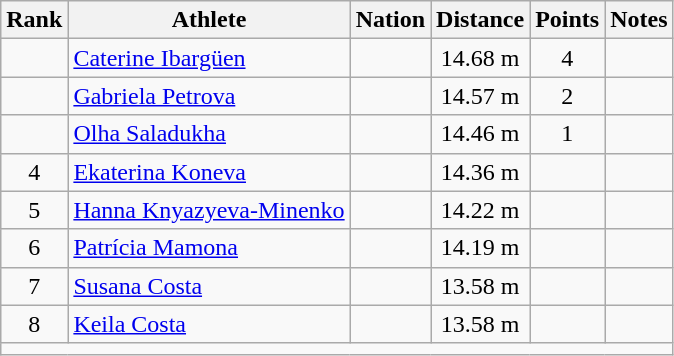<table class="wikitable" style="text-align:center;">
<tr>
<th scope="col" style="width: 10px;">Rank</th>
<th scope="col">Athlete</th>
<th scope="col">Nation</th>
<th scope="col">Distance</th>
<th scope="col">Points</th>
<th scope="col">Notes</th>
</tr>
<tr>
<td></td>
<td align="left"><a href='#'>Caterine Ibargüen</a></td>
<td align="left"></td>
<td>14.68 m </td>
<td>4</td>
<td></td>
</tr>
<tr>
<td></td>
<td align="left"><a href='#'>Gabriela Petrova</a></td>
<td align="left"></td>
<td>14.57 m </td>
<td>2</td>
<td></td>
</tr>
<tr>
<td></td>
<td align="left"><a href='#'>Olha Saladukha</a></td>
<td align="left"></td>
<td>14.46 m </td>
<td>1</td>
<td></td>
</tr>
<tr>
<td>4</td>
<td align="left"><a href='#'>Ekaterina Koneva</a></td>
<td align="left"></td>
<td>14.36 m </td>
<td></td>
<td></td>
</tr>
<tr>
<td>5</td>
<td align="left"><a href='#'>Hanna Knyazyeva-Minenko</a></td>
<td align="left"></td>
<td>14.22 m </td>
<td></td>
<td></td>
</tr>
<tr>
<td>6</td>
<td align="left"><a href='#'>Patrícia Mamona</a></td>
<td align="left"></td>
<td>14.19 m </td>
<td></td>
<td></td>
</tr>
<tr>
<td>7</td>
<td align="left"><a href='#'>Susana Costa</a></td>
<td align="left"></td>
<td>13.58 m </td>
<td></td>
<td></td>
</tr>
<tr>
<td>8</td>
<td align="left"><a href='#'>Keila Costa</a></td>
<td align="left"></td>
<td>13.58 m </td>
<td></td>
<td></td>
</tr>
<tr class="sortbottom">
<td colspan="6"></td>
</tr>
</table>
